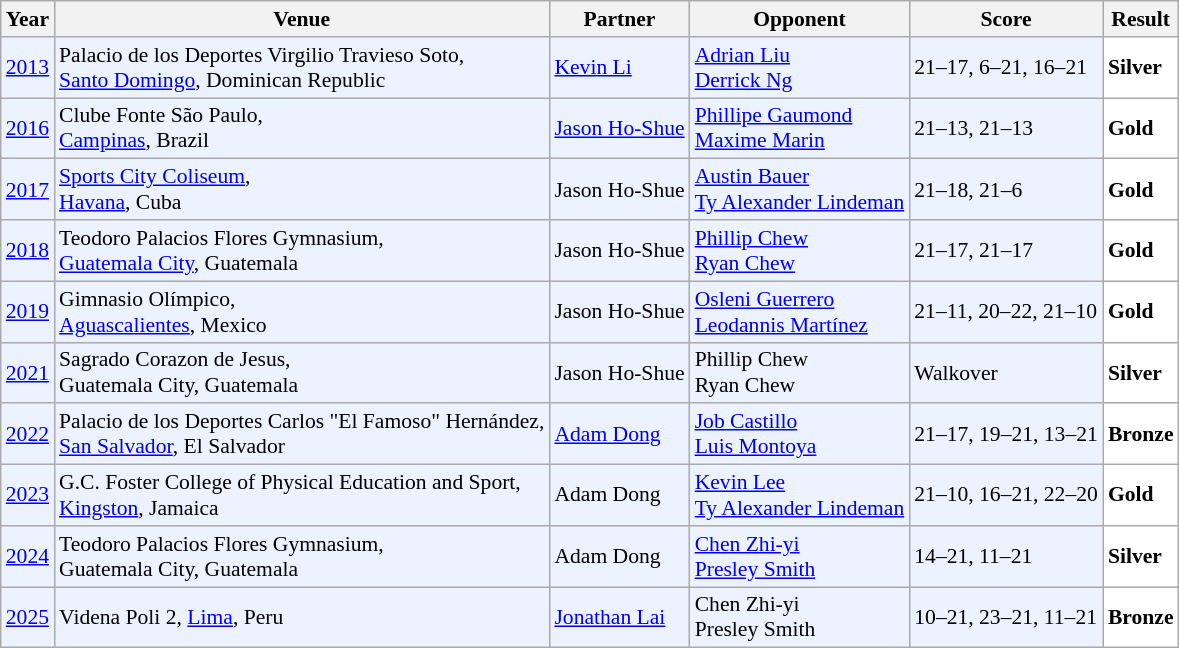<table class="sortable wikitable" style="font-size: 90%;">
<tr>
<th>Year</th>
<th>Venue</th>
<th>Partner</th>
<th>Opponent</th>
<th>Score</th>
<th>Result</th>
</tr>
<tr style="background:#ECF2FF">
<td align="center"><a href='#'>2013</a></td>
<td align="left">Palacio de los Deportes Virgilio Travieso Soto,<br><a href='#'>Santo Domingo</a>, Dominican Republic</td>
<td align="left"> <a href='#'>Kevin Li</a></td>
<td align="left"> <a href='#'>Adrian Liu</a><br> <a href='#'>Derrick Ng</a></td>
<td align="left">21–17, 6–21, 16–21</td>
<td style="text-align:left; background:white"> <strong>Silver</strong></td>
</tr>
<tr style="background:#ECF2FF">
<td align="center"><a href='#'>2016</a></td>
<td align="left">Clube Fonte São Paulo,<br><a href='#'>Campinas</a>, Brazil</td>
<td align="left"> <a href='#'>Jason Ho-Shue</a></td>
<td align="left"> <a href='#'>Phillipe Gaumond</a><br> <a href='#'>Maxime Marin</a></td>
<td align="left">21–13, 21–13</td>
<td style="text-align:left; background:white"> <strong>Gold</strong></td>
</tr>
<tr style="background:#ECF2FF">
<td align="center"><a href='#'>2017</a></td>
<td align="left"><a href='#'>Sports City Coliseum</a>,<br><a href='#'>Havana</a>, Cuba</td>
<td align="left"> Jason Ho-Shue</td>
<td align="left"> <a href='#'>Austin Bauer</a><br> <a href='#'>Ty Alexander Lindeman</a></td>
<td align="left">21–18, 21–6</td>
<td style="text-align:left; background:white"> <strong>Gold</strong></td>
</tr>
<tr style="background:#ECF2FF">
<td align="center"><a href='#'>2018</a></td>
<td align="left">Teodoro Palacios Flores Gymnasium,<br><a href='#'>Guatemala City</a>, Guatemala</td>
<td align="left"> Jason Ho-Shue</td>
<td align="left"> <a href='#'>Phillip Chew</a><br> <a href='#'>Ryan Chew</a></td>
<td align="left">21–17, 21–17</td>
<td style="text-align:left; background:white"> <strong>Gold</strong></td>
</tr>
<tr style="background:#ECF2FF">
<td align="center"><a href='#'>2019</a></td>
<td align="left">Gimnasio Olímpico,<br><a href='#'>Aguascalientes</a>, Mexico</td>
<td align="left"> Jason Ho-Shue</td>
<td align="left"> <a href='#'>Osleni Guerrero</a><br> <a href='#'>Leodannis Martínez</a></td>
<td align="left">21–11, 20–22, 21–10</td>
<td style="text-align:left; background:white"> <strong>Gold</strong></td>
</tr>
<tr style="background:#ECF2FF">
<td align="center"><a href='#'>2021</a></td>
<td align="left">Sagrado Corazon de Jesus,<br>Guatemala City, Guatemala</td>
<td align="left"> Jason Ho-Shue</td>
<td align="left"> Phillip Chew <br> Ryan Chew</td>
<td align="left">Walkover</td>
<td style="text-align:left; background:white"> <strong>Silver</strong></td>
</tr>
<tr style="background:#ECF2FF">
<td align="center"><a href='#'>2022</a></td>
<td align="left">Palacio de los Deportes Carlos "El Famoso" Hernández,<br><a href='#'>San Salvador</a>, El Salvador</td>
<td align="left"> <a href='#'>Adam Dong</a></td>
<td align="left"> <a href='#'>Job Castillo</a><br> <a href='#'>Luis Montoya</a></td>
<td align="left">21–17, 19–21, 13–21</td>
<td style="text-align:left; background:white"> <strong>Bronze</strong></td>
</tr>
<tr style="background:#ECF2FF">
<td align="center"><a href='#'>2023</a></td>
<td align="left">G.C. Foster College of Physical Education and Sport,<br><a href='#'>Kingston</a>, Jamaica</td>
<td align="left"> Adam Dong</td>
<td align="left"> <a href='#'>Kevin Lee</a><br> <a href='#'>Ty Alexander Lindeman</a></td>
<td align="left">21–10, 16–21, 22–20</td>
<td style="text-align:left; background:white"> <strong>Gold</strong></td>
</tr>
<tr style="background:#ECF2FF">
<td align="center"><a href='#'>2024</a></td>
<td align="left">Teodoro Palacios Flores Gymnasium,<br>Guatemala City, Guatemala</td>
<td align="left"> Adam Dong</td>
<td align="left"> <a href='#'>Chen Zhi-yi</a><br> <a href='#'>Presley Smith</a></td>
<td align="left">14–21, 11–21</td>
<td style="text-align:left; background:white"> <strong>Silver</strong></td>
</tr>
<tr style="background:#ECF2FF">
<td align="center"><a href='#'>2025</a></td>
<td align="left">Videna Poli 2, <a href='#'>Lima</a>, Peru</td>
<td align="left"> <a href='#'>Jonathan Lai</a></td>
<td align="left"> Chen Zhi-yi<br> Presley Smith</td>
<td align="left">10–21, 23–21, 11–21</td>
<td style="text-align:left; background:white"> <strong>Bronze</strong></td>
</tr>
</table>
